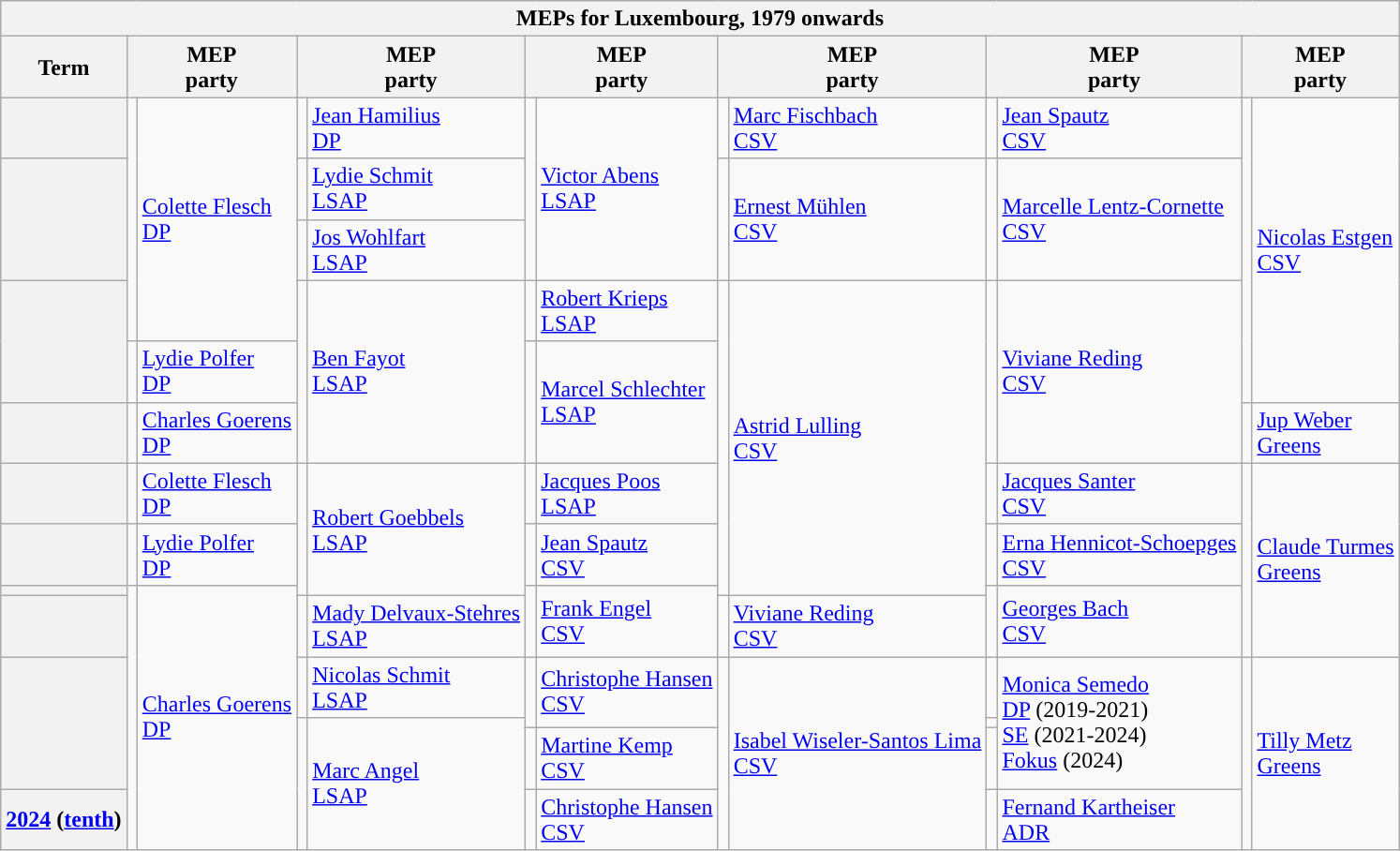<table class="wikitable">
<tr>
<th colspan = 13>MEPs for Luxembourg, 1979 onwards</th>
</tr>
<tr>
<th>Term</th>
<th colspan = 2>MEP<br>party</th>
<th colspan = 2>MEP<br>party</th>
<th colspan = 2>MEP<br>party</th>
<th colspan = 2>MEP<br>party</th>
<th colspan = 2>MEP<br>party</th>
<th colspan = 2>MEP<br>party</th>
</tr>
<tr>
<th rowspan = 2></th>
<td rowspan=5 style="background-color: "></td>
<td rowspan = 5><a href='#'>Colette Flesch</a><br><a href='#'>DP</a></td>
<td rowspan=2 style="background-color: "></td>
<td rowspan = 2><a href='#'>Jean Hamilius</a><br><a href='#'>DP</a></td>
<td rowspan=4 style="background-color: "></td>
<td rowspan = 4><a href='#'>Victor Abens</a><br><a href='#'>LSAP</a></td>
<td rowspan=2 style="background-color: "></td>
<td rowspan = 2><a href='#'>Marc Fischbach</a><br><a href='#'>CSV</a></td>
<td rowspan=1 style="background-color: "></td>
<td rowspan = 1><a href='#'>Jean Spautz</a><br><a href='#'>CSV</a></td>
<td rowspan=6 style="background-color: "></td>
<td rowspan = 6><a href='#'>Nicolas Estgen</a><br><a href='#'>CSV</a></td>
</tr>
<tr>
<td rowspan=3 style="background-color: "></td>
<td rowspan = 3><a href='#'>Marcelle Lentz-Cornette</a><br><a href='#'>CSV</a></td>
</tr>
<tr>
<th rowspan = 2></th>
<td style="background-color: "></td>
<td><a href='#'>Lydie Schmit</a><br><a href='#'>LSAP</a></td>
<td rowspan=2 style="background-color: "></td>
<td rowspan = 2><a href='#'>Ernest Mühlen</a><br><a href='#'>CSV</a></td>
</tr>
<tr>
<td style="background-color: "></td>
<td><a href='#'>Jos Wohlfart</a><br><a href='#'>LSAP</a></td>
</tr>
<tr>
<th rowspan = 2></th>
<td rowspan=3 style="background-color: "></td>
<td rowspan = 3><a href='#'>Ben Fayot</a><br><a href='#'>LSAP</a></td>
<td style="background-color: "></td>
<td><a href='#'>Robert Krieps</a><br><a href='#'>LSAP</a></td>
<td rowspan=6 style="background-color: "></td>
<td rowspan = 6><a href='#'>Astrid Lulling</a><br><a href='#'>CSV</a></td>
<td rowspan=3 style="background-color: "></td>
<td rowspan = 3><a href='#'>Viviane Reding</a><br><a href='#'>CSV</a></td>
</tr>
<tr>
<td style="background-color: "></td>
<td><a href='#'>Lydie Polfer</a><br><a href='#'>DP</a></td>
<td rowspan=2 style="background-color: "></td>
<td rowspan = 2><a href='#'>Marcel Schlechter</a><br><a href='#'>LSAP</a></td>
</tr>
<tr>
<th></th>
<td style="background-color: "></td>
<td><a href='#'>Charles Goerens</a><br><a href='#'>DP</a></td>
<td style="background-color: "></td>
<td><a href='#'>Jup Weber</a><br><a href='#'>Greens</a></td>
</tr>
<tr>
<th></th>
<td style="background-color: "></td>
<td><a href='#'>Colette Flesch</a><br><a href='#'>DP</a></td>
<td rowspan=3 style="background-color: "></td>
<td rowspan = 3><a href='#'>Robert Goebbels</a><br><a href='#'>LSAP</a></td>
<td style="background-color: "></td>
<td><a href='#'>Jacques Poos</a><br><a href='#'>LSAP</a></td>
<td style="background-color: "></td>
<td><a href='#'>Jacques Santer</a><br><a href='#'>CSV</a></td>
<td rowspan=4 style="background-color: "></td>
<td rowspan = 4><a href='#'>Claude Turmes</a><br><a href='#'>Greens</a></td>
</tr>
<tr>
<th></th>
<td style="background-color: "></td>
<td><a href='#'>Lydie Polfer</a><br><a href='#'>DP</a></td>
<td style="background-color: "></td>
<td><a href='#'>Jean Spautz</a><br><a href='#'>CSV</a></td>
<td style="background-color: "></td>
<td><a href='#'>Erna Hennicot-Schoepges</a><br><a href='#'>CSV</a></td>
</tr>
<tr>
<th></th>
<td rowspan=6 style="background-color: "></td>
<td rowspan = 6><a href='#'>Charles Goerens</a><br><a href='#'>DP</a></td>
<td rowspan=2 style="background-color: "></td>
<td rowspan = 2><a href='#'>Frank Engel</a><br><a href='#'>CSV</a></td>
<td rowspan=2 style="background-color: "></td>
<td rowspan = 2><a href='#'>Georges Bach</a><br><a href='#'>CSV</a></td>
</tr>
<tr>
<th></th>
<td style="background-color: "></td>
<td><a href='#'>Mady Delvaux-Stehres</a><br><a href='#'>LSAP</a></td>
<td style="background-color: "></td>
<td><a href='#'>Viviane Reding</a><br><a href='#'>CSV</a></td>
</tr>
<tr>
<th rowspan="3"></th>
<td style="background-color: "></td>
<td><a href='#'>Nicolas Schmit</a><br><a href='#'>LSAP</a></td>
<td rowspan=2 style="background-color: "></td>
<td rowspan="2"><a href='#'>Christophe Hansen</a><br><a href='#'>CSV</a></td>
<td rowspan=4 style="background-color: "></td>
<td rowspan = 4><a href='#'>Isabel Wiseler-Santos Lima</a><br><a href='#'>CSV</a></td>
<td style="background-color: "></td>
<td rowspan = 3><a href='#'>Monica Semedo</a><br> <a href='#'>DP</a> (2019-2021)<br><a href='#'>SE</a> (2021-2024)<br><a href='#'>Fokus</a> (2024)</td>
<td rowspan=4 style="background-color: "></td>
<td rowspan = 4><a href='#'>Tilly Metz</a><br><a href='#'>Greens</a></td>
</tr>
<tr>
<td rowspan=3 style="background-color: "></td>
<td rowspan = 3><a href='#'>Marc Angel</a><br><a href='#'>LSAP</a></td>
<td style="background-color: "></td>
</tr>
<tr>
<td style="background-color: "></td>
<td><a href='#'>Martine Kemp</a><br><a href='#'>CSV</a></td>
<td style="background-color: "></td>
</tr>
<tr>
<th><a href='#'>2024</a> (<a href='#'>tenth</a>)</th>
<td style="background-color: "></td>
<td><a href='#'>Christophe Hansen</a><br><a href='#'>CSV</a></td>
<td style="background-color: "></td>
<td><a href='#'>Fernand Kartheiser</a><br><a href='#'>ADR</a></td>
</tr>
</table>
